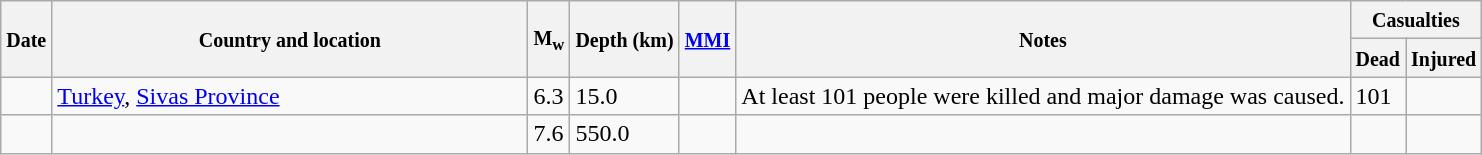<table class="wikitable sortable sort-under" style="border:1px black; margin-left:1em;">
<tr>
<th rowspan="2"><small>Date</small></th>
<th rowspan="2" style="width: 310px"><small>Country and location</small></th>
<th rowspan="2"><small>M<sub>w</sub></small></th>
<th rowspan="2"><small>Depth (km)</small></th>
<th rowspan="2"><small><a href='#'>MMI</a></small></th>
<th rowspan="2" class="unsortable"><small>Notes</small></th>
<th colspan="2"><small>Casualties</small></th>
</tr>
<tr>
<th><small>Dead</small></th>
<th><small>Injured</small></th>
</tr>
<tr>
<td></td>
<td> <a href='#'>Turkey</a>, <a href='#'>Sivas Province</a></td>
<td>6.3</td>
<td>15.0</td>
<td></td>
<td>At least 101 people were killed and major damage was caused.</td>
<td>101</td>
<td></td>
</tr>
<tr>
<td></td>
<td></td>
<td>7.6</td>
<td>550.0</td>
<td></td>
<td></td>
<td></td>
<td></td>
</tr>
</table>
